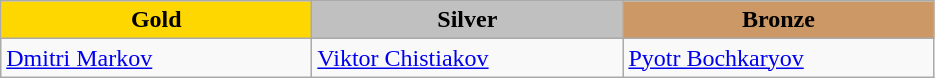<table class="wikitable" style="text-align:left">
<tr align="center">
<td width=200 bgcolor=gold><strong>Gold</strong></td>
<td width=200 bgcolor=silver><strong>Silver</strong></td>
<td width=200 bgcolor=CC9966><strong>Bronze</strong></td>
</tr>
<tr>
<td><a href='#'>Dmitri Markov</a><br><em></em></td>
<td><a href='#'>Viktor Chistiakov</a><br><em></em></td>
<td><a href='#'>Pyotr Bochkaryov</a><br><em></em></td>
</tr>
</table>
